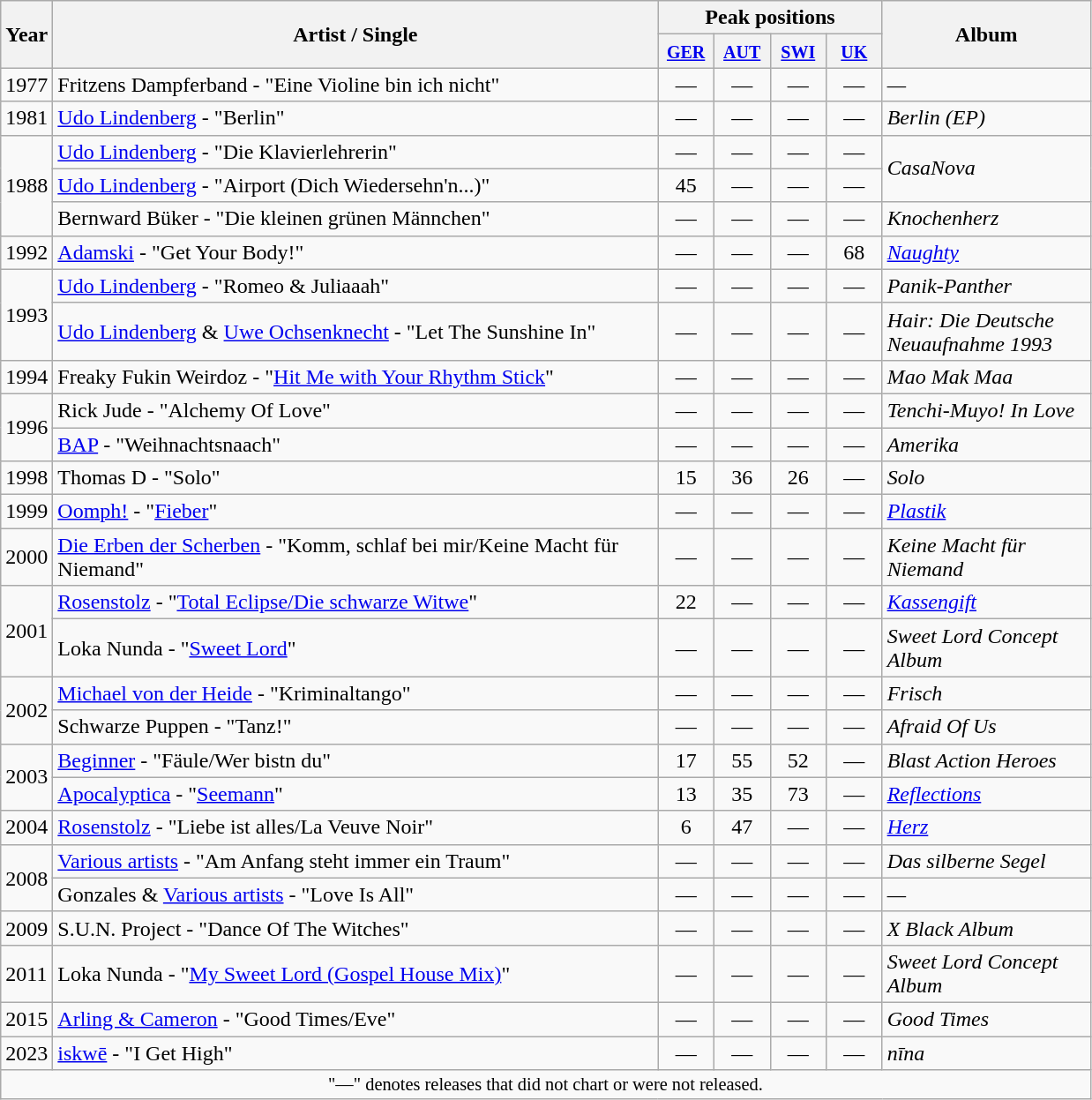<table class="wikitable">
<tr>
<th rowspan="2">Year</th>
<th rowspan="2" width="450">Artist / Single</th>
<th colspan="4">Peak positions</th>
<th rowspan="2" width="150">Album</th>
</tr>
<tr>
<th width="35"><small><a href='#'>GER</a></small></th>
<th width="35"><small><a href='#'>AUT</a></small></th>
<th width="35"><small><a href='#'>SWI</a></small></th>
<th width="35"><small><a href='#'>UK</a></small></th>
</tr>
<tr>
<td align="left" rowspan="1">1977</td>
<td align="left" valign="top">Fritzens Dampferband - "Eine Violine bin ich nicht"</td>
<td align="center">—</td>
<td align="center">—</td>
<td align="center">—</td>
<td align="center">—</td>
<td align="left" valign="top"><em>—</em></td>
</tr>
<tr>
<td align="left" rowspan="1">1981</td>
<td align="left" valign="top"><a href='#'>Udo Lindenberg</a> - "Berlin"</td>
<td align="center">—</td>
<td align="center">—</td>
<td align="center">—</td>
<td align="center">—</td>
<td align="left" valign="top"><em>Berlin (EP)</em></td>
</tr>
<tr>
<td align="left" rowspan="3">1988</td>
<td align="left" valign="top"><a href='#'>Udo Lindenberg</a> - "Die Klavierlehrerin"</td>
<td align="center">—</td>
<td align="center">—</td>
<td align="center">—</td>
<td align="center">—</td>
<td align="left" rowspan="2"><em>CasaNova</em></td>
</tr>
<tr>
<td align="left" valign="top"><a href='#'>Udo Lindenberg</a> - "Airport (Dich Wiedersehn'n...)"</td>
<td align="center">45</td>
<td align="center">—</td>
<td align="center">—</td>
<td align="center">—</td>
</tr>
<tr>
<td align="left" valign="top">Bernward Büker - "Die kleinen grünen Männchen"</td>
<td align="center">—</td>
<td align="center">—</td>
<td align="center">—</td>
<td align="center">—</td>
<td align="left" valign="top"><em>Knochenherz</em></td>
</tr>
<tr>
<td align="left" rowspan="1">1992</td>
<td align="left" valign="top"><a href='#'>Adamski</a> - "Get Your Body!"</td>
<td align="center">—</td>
<td align="center">—</td>
<td align="center">—</td>
<td align="center">68</td>
<td align="left" valign="top"><em><a href='#'>Naughty</a></em></td>
</tr>
<tr>
<td align="left" rowspan="2">1993</td>
<td align="left" valign="top"><a href='#'>Udo Lindenberg</a> - "Romeo & Juliaaah"</td>
<td align="center">—</td>
<td align="center">—</td>
<td align="center">—</td>
<td align="center">—</td>
<td align="left" valign="top"><em>Panik-Panther</em></td>
</tr>
<tr>
<td align="left" valign="middle"><a href='#'>Udo Lindenberg</a> & <a href='#'>Uwe Ochsenknecht</a> - "Let The Sunshine In"</td>
<td align="center">—</td>
<td align="center">—</td>
<td align="center">—</td>
<td align="center">—</td>
<td align="left" valign="top"><em>Hair: Die Deutsche Neuaufnahme 1993</em></td>
</tr>
<tr>
<td align="left" rowspan="1">1994</td>
<td align="left" valign="top">Freaky Fukin Weirdoz - "<a href='#'>Hit Me with Your Rhythm Stick</a>"</td>
<td align="center">—</td>
<td align="center">—</td>
<td align="center">—</td>
<td align="center">—</td>
<td align="left" valign="top"><em>Mao Mak Maa</em></td>
</tr>
<tr>
<td align="left" rowspan="2">1996</td>
<td align="left" valign="top">Rick Jude - "Alchemy Of Love"</td>
<td align="center">—</td>
<td align="center">—</td>
<td align="center">—</td>
<td align="center">—</td>
<td align="left" valign="top"><em>Tenchi-Muyo! In Love</em></td>
</tr>
<tr>
<td align="left" valign="top"><a href='#'>BAP</a> - "Weihnachtsnaach"</td>
<td align="center">—</td>
<td align="center">—</td>
<td align="center">—</td>
<td align="center">—</td>
<td align="left" valign="top"><em>Amerika</em></td>
</tr>
<tr>
<td align="left">1998</td>
<td align="left" valign="top">Thomas D - "Solo"</td>
<td align="center">15</td>
<td align="center">36</td>
<td align="center">26</td>
<td align="center">—</td>
<td align="left" valign="top"><em>Solo</em></td>
</tr>
<tr>
<td align="left">1999</td>
<td align="left" valign="top"><a href='#'>Oomph!</a> - "<a href='#'>Fieber</a>"</td>
<td align="center">—</td>
<td align="center">—</td>
<td align="center">—</td>
<td align="center">—</td>
<td align="left" valign="top"><em><a href='#'>Plastik</a></em></td>
</tr>
<tr>
<td align="left">2000</td>
<td align="left" valign="top"><a href='#'>Die Erben der Scherben</a> - "Komm, schlaf bei mir/Keine Macht für Niemand"</td>
<td align="center">—</td>
<td align="center">—</td>
<td align="center">—</td>
<td align="center">—</td>
<td align="left" valign="top"><em>Keine Macht für Niemand</em></td>
</tr>
<tr>
<td align="left" rowspan="2">2001</td>
<td align="left" valign="top"><a href='#'>Rosenstolz</a> - "<a href='#'>Total Eclipse/Die schwarze Witwe</a>"</td>
<td align="center">22</td>
<td align="center">—</td>
<td align="center">—</td>
<td align="center">—</td>
<td align="left" valign="top"><em><a href='#'>Kassengift</a></em></td>
</tr>
<tr>
<td align="left" valign="middle">Loka Nunda - "<a href='#'>Sweet Lord</a>"</td>
<td align="center">—</td>
<td align="center">—</td>
<td align="center">—</td>
<td align="center">—</td>
<td align="left" valign="top"><em>Sweet Lord Concept Album</em></td>
</tr>
<tr>
<td align="left" rowspan="2">2002</td>
<td align="left" valign="top"><a href='#'>Michael von der Heide</a> - "Kriminaltango"</td>
<td align="center">—</td>
<td align="center">—</td>
<td align="center">—</td>
<td align="center">—</td>
<td align="left" valign="top"><em>Frisch</em></td>
</tr>
<tr>
<td align="left" valign="top">Schwarze Puppen - "Tanz!"</td>
<td align="center">—</td>
<td align="center">—</td>
<td align="center">—</td>
<td align="center">—</td>
<td align="left" valign="top"><em>Afraid Of Us</em></td>
</tr>
<tr>
<td align="left" rowspan="2">2003</td>
<td align="left" valign="top"><a href='#'>Beginner</a> - "Fäule/Wer bistn du"</td>
<td align="center">17</td>
<td align="center">55</td>
<td align="center">52</td>
<td align="center">—</td>
<td align="left" valign="top"><em>Blast Action Heroes</em></td>
</tr>
<tr>
<td align="left" valign="top"><a href='#'>Apocalyptica</a> - "<a href='#'>Seemann</a>"</td>
<td align="center">13</td>
<td align="center">35</td>
<td align="center">73</td>
<td align="center">—</td>
<td align="left" valign="top"><em><a href='#'>Reflections</a></em></td>
</tr>
<tr>
<td align="left">2004</td>
<td align="left" valign="top"><a href='#'>Rosenstolz</a> - "Liebe ist alles/La Veuve Noir"</td>
<td align="center">6</td>
<td align="center">47</td>
<td align="center">—</td>
<td align="center">—</td>
<td align="left" valign="top"><em><a href='#'>Herz</a></em></td>
</tr>
<tr>
<td align="left" rowspan="2">2008</td>
<td align="left" valign="top"><a href='#'>Various artists</a> - "Am Anfang steht immer ein Traum"</td>
<td align="center">—</td>
<td align="center">—</td>
<td align="center">—</td>
<td align="center">—</td>
<td align="left" valign="top"><em>Das silberne Segel</em></td>
</tr>
<tr>
<td align="left" valign="top">Gonzales & <a href='#'>Various artists</a> - "Love Is All"</td>
<td align="center">—</td>
<td align="center">—</td>
<td align="center">—</td>
<td align="center">—</td>
<td align="left" valign="top"><em>—</em></td>
</tr>
<tr>
<td align="left">2009</td>
<td align="left" valign="top">S.U.N. Project - "Dance Of The Witches"</td>
<td align="center">—</td>
<td align="center">—</td>
<td align="center">—</td>
<td align="center">—</td>
<td align="left" valign="top"><em>X Black Album</em></td>
</tr>
<tr>
<td align="left">2011</td>
<td align="left" valign="middle">Loka Nunda - "<a href='#'>My Sweet Lord (Gospel House Mix)</a>"</td>
<td align="center">—</td>
<td align="center">—</td>
<td align="center">—</td>
<td align="center">—</td>
<td align="left" valign="top"><em>Sweet Lord Concept Album</em></td>
</tr>
<tr>
<td align="left">2015</td>
<td align="left" valign="top"><a href='#'>Arling & Cameron</a> - "Good Times/Eve"</td>
<td align="center">—</td>
<td align="center">—</td>
<td align="center">—</td>
<td align="center">—</td>
<td align="left" valign="top"><em>Good Times</em></td>
</tr>
<tr>
<td align="left">2023</td>
<td align="left" valign="top"><a href='#'>iskwē</a> - "I Get High"</td>
<td align="center">—</td>
<td align="center">—</td>
<td align="center">—</td>
<td align="center">—</td>
<td align="left" valign="top"><em>nīna</em></td>
</tr>
<tr>
<td align="center" colspan="8" style="font-size:85%">"—" denotes releases that did not chart or were not released.</td>
</tr>
</table>
